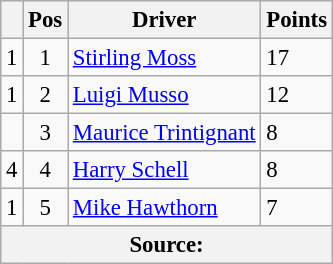<table class="wikitable" style="font-size: 95%;">
<tr>
<th></th>
<th>Pos</th>
<th>Driver</th>
<th>Points</th>
</tr>
<tr>
<td align="left"> 1</td>
<td align="center">1</td>
<td> <a href='#'>Stirling Moss</a></td>
<td align="left">17</td>
</tr>
<tr>
<td align="left"> 1</td>
<td align="center">2</td>
<td> <a href='#'>Luigi Musso</a></td>
<td align="left">12</td>
</tr>
<tr>
<td align="left"></td>
<td align="center">3</td>
<td> <a href='#'>Maurice Trintignant</a></td>
<td align="left">8</td>
</tr>
<tr>
<td align="left"> 4</td>
<td align="center">4</td>
<td> <a href='#'>Harry Schell</a></td>
<td align="left">8</td>
</tr>
<tr>
<td align="left"> 1</td>
<td align="center">5</td>
<td> <a href='#'>Mike Hawthorn</a></td>
<td align="left">7</td>
</tr>
<tr>
<th colspan=4>Source: </th>
</tr>
</table>
